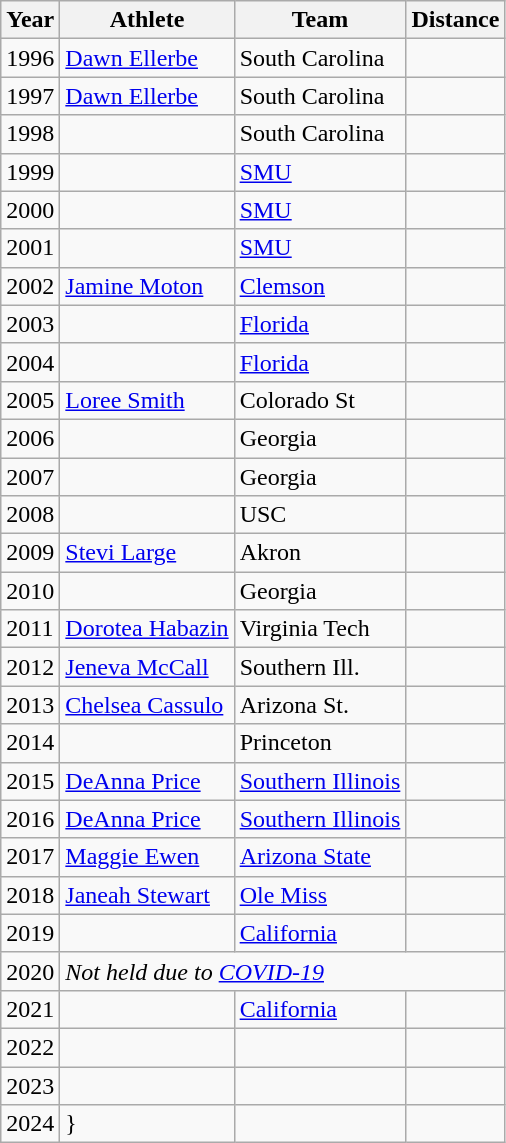<table class="wikitable sortable">
<tr>
<th>Year</th>
<th>Athlete</th>
<th>Team</th>
<th>Distance</th>
</tr>
<tr>
<td>1996</td>
<td><a href='#'>Dawn Ellerbe</a></td>
<td>South Carolina</td>
<td></td>
</tr>
<tr>
<td>1997</td>
<td><a href='#'>Dawn Ellerbe</a></td>
<td>South Carolina</td>
<td></td>
</tr>
<tr>
<td>1998</td>
<td></td>
<td>South Carolina</td>
<td></td>
</tr>
<tr>
<td>1999</td>
<td></td>
<td><a href='#'>SMU</a></td>
<td></td>
</tr>
<tr>
<td>2000</td>
<td></td>
<td><a href='#'>SMU</a></td>
<td></td>
</tr>
<tr>
<td>2001</td>
<td></td>
<td><a href='#'>SMU</a></td>
<td></td>
</tr>
<tr>
<td>2002</td>
<td><a href='#'>Jamine Moton</a></td>
<td><a href='#'>Clemson</a></td>
<td></td>
</tr>
<tr>
<td>2003</td>
<td></td>
<td><a href='#'>Florida</a></td>
<td></td>
</tr>
<tr>
<td>2004</td>
<td></td>
<td><a href='#'>Florida</a></td>
<td></td>
</tr>
<tr>
<td>2005</td>
<td><a href='#'>Loree Smith</a></td>
<td>Colorado St</td>
<td></td>
</tr>
<tr>
<td>2006</td>
<td></td>
<td>Georgia</td>
<td></td>
</tr>
<tr>
<td>2007</td>
<td></td>
<td>Georgia</td>
<td></td>
</tr>
<tr>
<td>2008</td>
<td></td>
<td>USC</td>
<td></td>
</tr>
<tr>
<td>2009</td>
<td><a href='#'>Stevi Large</a></td>
<td>Akron</td>
<td></td>
</tr>
<tr>
<td>2010</td>
<td></td>
<td>Georgia</td>
<td></td>
</tr>
<tr>
<td>2011</td>
<td><a href='#'>Dorotea Habazin</a></td>
<td>Virginia Tech</td>
<td></td>
</tr>
<tr>
<td>2012</td>
<td><a href='#'>Jeneva McCall</a></td>
<td>Southern Ill.</td>
<td></td>
</tr>
<tr>
<td>2013</td>
<td><a href='#'>Chelsea Cassulo</a></td>
<td>Arizona St.</td>
<td></td>
</tr>
<tr>
<td>2014</td>
<td></td>
<td>Princeton</td>
<td></td>
</tr>
<tr>
<td>2015</td>
<td><a href='#'>DeAnna Price</a></td>
<td><a href='#'>Southern Illinois</a></td>
<td></td>
</tr>
<tr>
<td>2016</td>
<td><a href='#'>DeAnna Price</a></td>
<td><a href='#'>Southern Illinois</a></td>
<td></td>
</tr>
<tr>
<td>2017</td>
<td><a href='#'>Maggie Ewen</a></td>
<td><a href='#'>Arizona State</a></td>
<td></td>
</tr>
<tr>
<td>2018</td>
<td><a href='#'>Janeah Stewart</a></td>
<td><a href='#'>Ole Miss</a></td>
<td></td>
</tr>
<tr>
<td>2019</td>
<td></td>
<td><a href='#'>California</a></td>
<td></td>
</tr>
<tr>
<td>2020</td>
<td colspan=3><em>Not held due to <a href='#'>COVID-19</a></em></td>
</tr>
<tr>
<td>2021</td>
<td></td>
<td><a href='#'>California</a></td>
<td></td>
</tr>
<tr>
<td>2022</td>
<td></td>
<td></td>
<td></td>
</tr>
<tr>
<td>2023</td>
<td></td>
<td></td>
<td></td>
</tr>
<tr>
<td>2024</td>
<td>}</td>
<td></td>
<td></td>
</tr>
</table>
